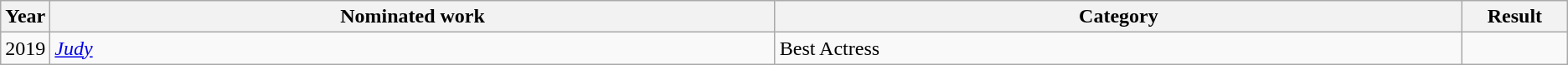<table class="wikitable sortable">
<tr>
<th scope="col" style="width:1em;">Year</th>
<th scope="col" style="width:39em;">Nominated work</th>
<th scope="col" style="width:37em;">Category</th>
<th scope="col" style="width:5em;">Result</th>
</tr>
<tr>
<td>2019</td>
<td><em><a href='#'>Judy</a></em></td>
<td>Best Actress</td>
<td></td>
</tr>
</table>
